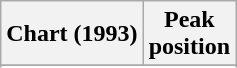<table class="wikitable sortable plainrowheaders">
<tr>
<th>Chart (1993)</th>
<th>Peak<br>position</th>
</tr>
<tr>
</tr>
<tr>
</tr>
</table>
